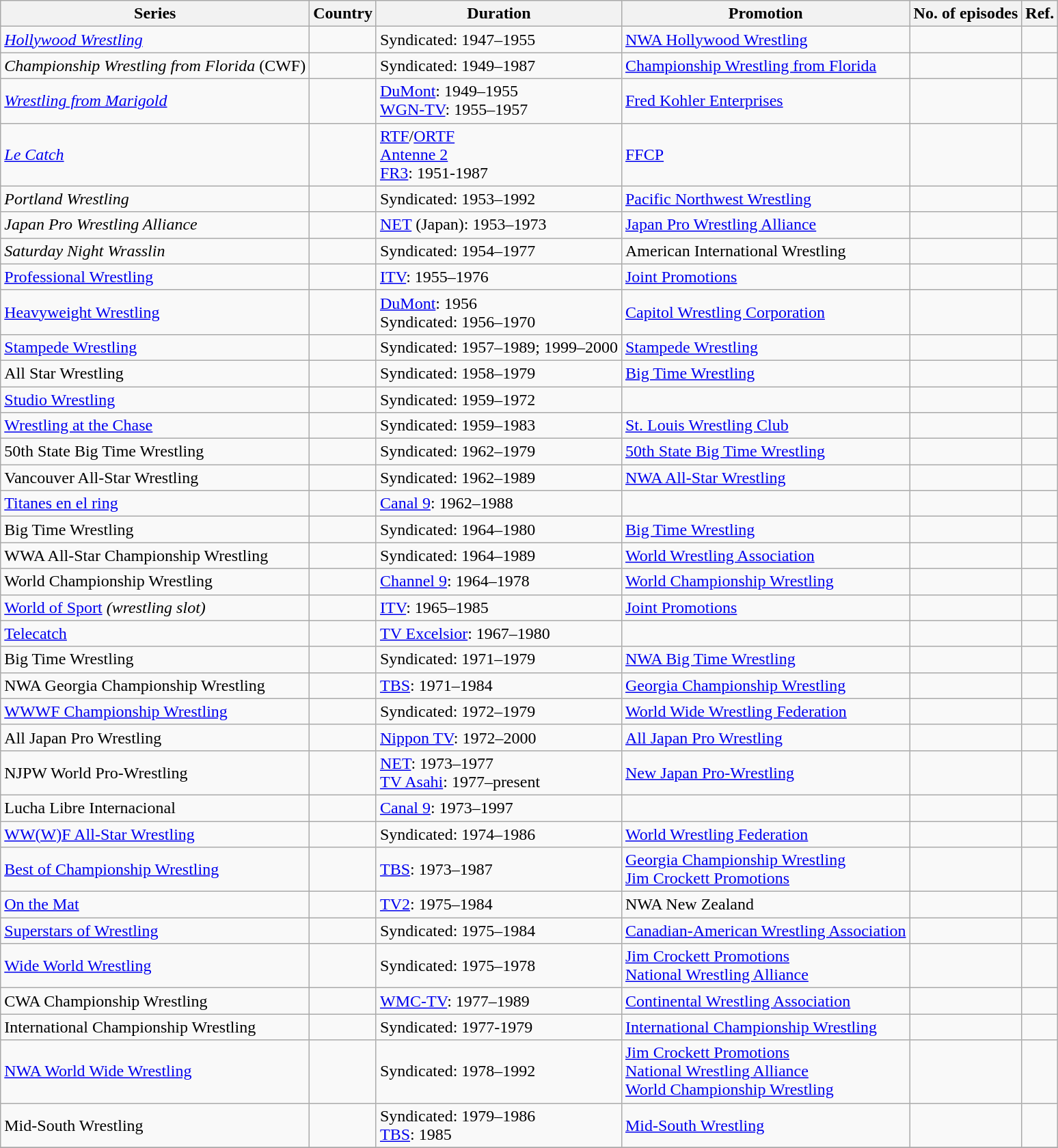<table class="wikitable sortable">
<tr>
<th>Series</th>
<th>Country</th>
<th>Duration</th>
<th>Promotion</th>
<th>No. of episodes</th>
<th>Ref.</th>
</tr>
<tr>
<td><em><a href='#'>Hollywood Wrestling</a></em></td>
<td></td>
<td>Syndicated: 1947–1955</td>
<td><a href='#'>NWA Hollywood Wrestling</a></td>
<td></td>
<td></td>
</tr>
<tr>
<td><em>Championship Wrestling from Florida</em> (CWF)</td>
<td></td>
<td>Syndicated: 1949–1987</td>
<td><a href='#'>Championship Wrestling from Florida</a></td>
<td></td>
<td></td>
</tr>
<tr>
<td><em><a href='#'>Wrestling from Marigold</a></em></td>
<td></td>
<td><a href='#'>DuMont</a>: 1949–1955<br><a href='#'>WGN-TV</a>: 1955–1957</td>
<td><a href='#'>Fred Kohler Enterprises</a></td>
<td></td>
<td></td>
</tr>
<tr>
<td><em><a href='#'>Le Catch</a></em></td>
<td></td>
<td><a href='#'>RTF</a>/<a href='#'>ORTF</a><br><a href='#'>Antenne 2</a><br><a href='#'>FR3</a>: 1951-1987</td>
<td><a href='#'>FFCP</a></td>
<td></td>
<td></td>
</tr>
<tr>
<td><em>Portland Wrestling</em></td>
<td></td>
<td>Syndicated: 1953–1992</td>
<td><a href='#'>Pacific Northwest Wrestling</a></td>
<td></td>
<td></td>
</tr>
<tr>
<td><em>Japan Pro Wrestling Alliance</em></td>
<td></td>
<td><a href='#'>NET</a> (Japan): 1953–1973</td>
<td><a href='#'>Japan Pro Wrestling Alliance</a></td>
<td></td>
<td></td>
</tr>
<tr>
<td><em>Saturday Night Wrasslin<strong></td>
<td></td>
<td>Syndicated: 1954–1977</td>
<td>American International Wrestling</td>
<td></td>
<td></td>
</tr>
<tr>
<td></em><a href='#'>Professional Wrestling</a><em></td>
<td></td>
<td><a href='#'>ITV</a>: 1955–1976 </td>
<td><a href='#'>Joint Promotions</a></td>
<td></td>
<td></td>
</tr>
<tr>
<td></em><a href='#'>Heavyweight Wrestling</a><em></td>
<td></td>
<td><a href='#'>DuMont</a>: 1956<br>Syndicated: 1956–1970</td>
<td><a href='#'>Capitol Wrestling Corporation</a></td>
<td></td>
<td></td>
</tr>
<tr>
<td><a href='#'></em>Stampede Wrestling<em></a></td>
<td></td>
<td>Syndicated: 1957–1989; 1999–2000</td>
<td><a href='#'>Stampede Wrestling</a></td>
<td></td>
<td></td>
</tr>
<tr>
<td></em>All Star Wrestling<em></td>
<td></td>
<td>Syndicated: 1958–1979</td>
<td><a href='#'>Big Time Wrestling</a></td>
<td></td>
<td></td>
</tr>
<tr>
<td></em><a href='#'>Studio Wrestling</a><em></td>
<td></td>
<td>Syndicated: 1959–1972</td>
<td></td>
<td></td>
<td></td>
</tr>
<tr>
<td></em><a href='#'>Wrestling at the Chase</a><em></td>
<td></td>
<td>Syndicated: 1959–1983</td>
<td><a href='#'>St. Louis Wrestling Club</a></td>
<td></td>
<td></td>
</tr>
<tr>
<td></em>50th State Big Time Wrestling<em></td>
<td></td>
<td>Syndicated: 1962–1979</td>
<td><a href='#'>50th State Big Time Wrestling</a></td>
<td></td>
<td></td>
</tr>
<tr>
<td></em>Vancouver All-Star Wrestling<em></td>
<td></td>
<td>Syndicated: 1962–1989</td>
<td><a href='#'>NWA All-Star Wrestling</a></td>
<td></td>
<td></td>
</tr>
<tr>
<td></em><a href='#'>Titanes en el ring</a><em></td>
<td></td>
<td><a href='#'>Canal 9</a>: 1962–1988</td>
<td></td>
<td></td>
<td></td>
</tr>
<tr>
<td></em>Big Time Wrestling<em></td>
<td></td>
<td>Syndicated: 1964–1980</td>
<td><a href='#'>Big Time Wrestling</a></td>
<td></td>
<td></td>
</tr>
<tr>
<td></em>WWA All-Star Championship Wrestling<em></td>
<td></td>
<td>Syndicated: 1964–1989</td>
<td><a href='#'>World Wrestling Association</a></td>
<td></td>
<td></td>
</tr>
<tr>
<td></em>World Championship Wrestling<em></td>
<td></td>
<td><a href='#'>Channel 9</a>: 1964–1978</td>
<td><a href='#'>World Championship Wrestling</a></td>
<td></td>
<td></td>
</tr>
<tr>
<td><a href='#'></em>World of Sport<em></a> (wrestling slot)</td>
<td></td>
<td><a href='#'>ITV</a>: 1965–1985 </td>
<td><a href='#'>Joint Promotions</a></td>
<td></td>
<td></td>
</tr>
<tr>
<td></em><a href='#'>Telecatch</a><em></td>
<td></td>
<td><a href='#'>TV Excelsior</a>: 1967–1980</td>
<td></td>
<td></td>
<td></td>
</tr>
<tr>
<td></em>Big Time Wrestling<em></td>
<td></td>
<td>Syndicated: 1971–1979</td>
<td><a href='#'>NWA Big Time Wrestling</a></td>
<td></td>
<td></td>
</tr>
<tr>
<td></em>NWA Georgia Championship Wrestling<em></td>
<td></td>
<td><a href='#'>TBS</a>: 1971–1984</td>
<td><a href='#'>Georgia Championship Wrestling</a></td>
<td></td>
<td></td>
</tr>
<tr>
<td></em><a href='#'>WWWF Championship Wrestling</a><em></td>
<td></td>
<td>Syndicated: 1972–1979</td>
<td><a href='#'>World Wide Wrestling Federation</a></td>
<td></td>
<td></td>
</tr>
<tr>
<td></em>All Japan Pro Wrestling<em></td>
<td></td>
<td><a href='#'>Nippon TV</a>: 1972–2000</td>
<td><a href='#'>All Japan Pro Wrestling</a></td>
<td></td>
<td></td>
</tr>
<tr>
<td></em>NJPW World Pro-Wrestling<em></td>
<td></td>
<td><a href='#'>NET</a>: 1973–1977<br><a href='#'>TV Asahi</a>: 1977–present</td>
<td><a href='#'>New Japan Pro-Wrestling</a></td>
<td></td>
<td></td>
</tr>
<tr>
<td></em>Lucha Libre Internacional<em></td>
<td></td>
<td><a href='#'>Canal 9</a>: 1973–1997</td>
<td></td>
<td></td>
<td></td>
</tr>
<tr>
<td></em><a href='#'>WW(W)F All-Star Wrestling</a><em></td>
<td></td>
<td>Syndicated: 1974–1986</td>
<td><a href='#'>World Wrestling Federation</a></td>
<td></td>
<td></td>
</tr>
<tr>
<td></em><a href='#'>Best of Championship Wrestling</a><em></td>
<td></td>
<td><a href='#'>TBS</a>: 1973–1987</td>
<td><a href='#'>Georgia Championship Wrestling</a><br><a href='#'>Jim Crockett Promotions</a></td>
<td></td>
<td></td>
</tr>
<tr>
<td></em><a href='#'>On the Mat</a><em></td>
<td></td>
<td><a href='#'>TV2</a>: 1975–1984</td>
<td>NWA New Zealand</td>
<td></td>
<td></td>
</tr>
<tr>
<td></em><a href='#'>Superstars of Wrestling</a><em></td>
<td></td>
<td>Syndicated: 1975–1984</td>
<td><a href='#'>Canadian-American Wrestling Association</a></td>
<td></td>
<td></td>
</tr>
<tr>
<td></em><a href='#'>Wide World Wrestling</a><em></td>
<td></td>
<td>Syndicated: 1975–1978</td>
<td><a href='#'>Jim Crockett Promotions</a><br><a href='#'>National Wrestling Alliance</a></td>
<td></td>
<td></td>
</tr>
<tr>
<td></em>CWA Championship Wrestling<em></td>
<td></td>
<td><a href='#'>WMC-TV</a>: 1977–1989</td>
<td><a href='#'>Continental Wrestling Association</a></td>
<td></td>
<td></td>
</tr>
<tr>
<td></em>International Championship Wrestling<em></td>
<td></td>
<td>Syndicated: 1977-1979</td>
<td><a href='#'>International Championship Wrestling</a></td>
<td></td>
<td></td>
</tr>
<tr>
<td></em><a href='#'>NWA World Wide Wrestling</a><em></td>
<td></td>
<td>Syndicated: 1978–1992</td>
<td><a href='#'>Jim Crockett Promotions</a><br><a href='#'>National Wrestling Alliance</a><br><a href='#'>World Championship Wrestling</a></td>
<td></td>
<td></td>
</tr>
<tr>
<td></em>Mid-South Wrestling<em></td>
<td></td>
<td>Syndicated: 1979–1986<br><a href='#'>TBS</a>: 1985</td>
<td><a href='#'>Mid-South Wrestling</a></td>
<td></td>
<td></td>
</tr>
<tr>
</tr>
</table>
